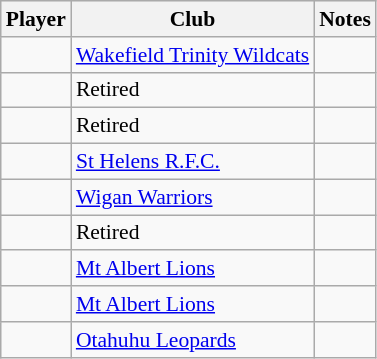<table class="wikitable" style="font-size:90%">
<tr bgcolor="#efefef">
<th>Player</th>
<th>Club</th>
<th>Notes</th>
</tr>
<tr>
<td align=left></td>
<td><a href='#'>Wakefield Trinity Wildcats</a></td>
<td></td>
</tr>
<tr>
<td align=left></td>
<td>Retired</td>
<td></td>
</tr>
<tr>
<td align=left></td>
<td>Retired</td>
<td></td>
</tr>
<tr>
<td align=left></td>
<td><a href='#'>St Helens R.F.C.</a></td>
<td></td>
</tr>
<tr>
<td align=left></td>
<td><a href='#'>Wigan Warriors</a></td>
<td></td>
</tr>
<tr>
<td align=left></td>
<td>Retired</td>
<td></td>
</tr>
<tr>
<td align=left></td>
<td><a href='#'>Mt Albert Lions</a></td>
<td></td>
</tr>
<tr>
<td align=left></td>
<td><a href='#'>Mt Albert Lions</a></td>
<td></td>
</tr>
<tr>
<td align=left></td>
<td><a href='#'>Otahuhu Leopards</a></td>
<td></td>
</tr>
</table>
